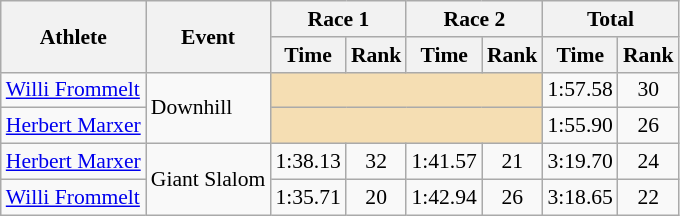<table class="wikitable" style="font-size:90%">
<tr>
<th rowspan="2">Athlete</th>
<th rowspan="2">Event</th>
<th colspan="2">Race 1</th>
<th colspan="2">Race 2</th>
<th colspan="2">Total</th>
</tr>
<tr>
<th>Time</th>
<th>Rank</th>
<th>Time</th>
<th>Rank</th>
<th>Time</th>
<th>Rank</th>
</tr>
<tr>
<td><a href='#'>Willi Frommelt</a></td>
<td rowspan="2">Downhill</td>
<td colspan="4" bgcolor="wheat"></td>
<td align="center">1:57.58</td>
<td align="center">30</td>
</tr>
<tr>
<td><a href='#'>Herbert Marxer</a></td>
<td colspan="4" bgcolor="wheat"></td>
<td align="center">1:55.90</td>
<td align="center">26</td>
</tr>
<tr>
<td><a href='#'>Herbert Marxer</a></td>
<td rowspan="2">Giant Slalom</td>
<td align="center">1:38.13</td>
<td align="center">32</td>
<td align="center">1:41.57</td>
<td align="center">21</td>
<td align="center">3:19.70</td>
<td align="center">24</td>
</tr>
<tr>
<td><a href='#'>Willi Frommelt</a></td>
<td align="center">1:35.71</td>
<td align="center">20</td>
<td align="center">1:42.94</td>
<td align="center">26</td>
<td align="center">3:18.65</td>
<td align="center">22</td>
</tr>
</table>
